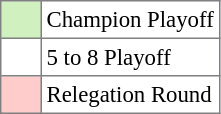<table bgcolor="#f7f8ff" cellpadding="3" cellspacing="0" border="1" style="font-size: 95%; border: gray solid 1px; border-collapse: collapse;text-align:center;">
<tr>
<td style="background: #D0F0C0;" width="20"></td>
<td bgcolor="#ffffff" align="left">Champion Playoff</td>
</tr>
<tr>
<td style="background: #FFFFFF;" width="20"></td>
<td bgcolor="#ffffff" align="left">5 to 8 Playoff</td>
</tr>
<tr>
<td style="background: #FFCCCC;" width="20"></td>
<td bgcolor="#ffffff" align="left">Relegation Round</td>
</tr>
</table>
